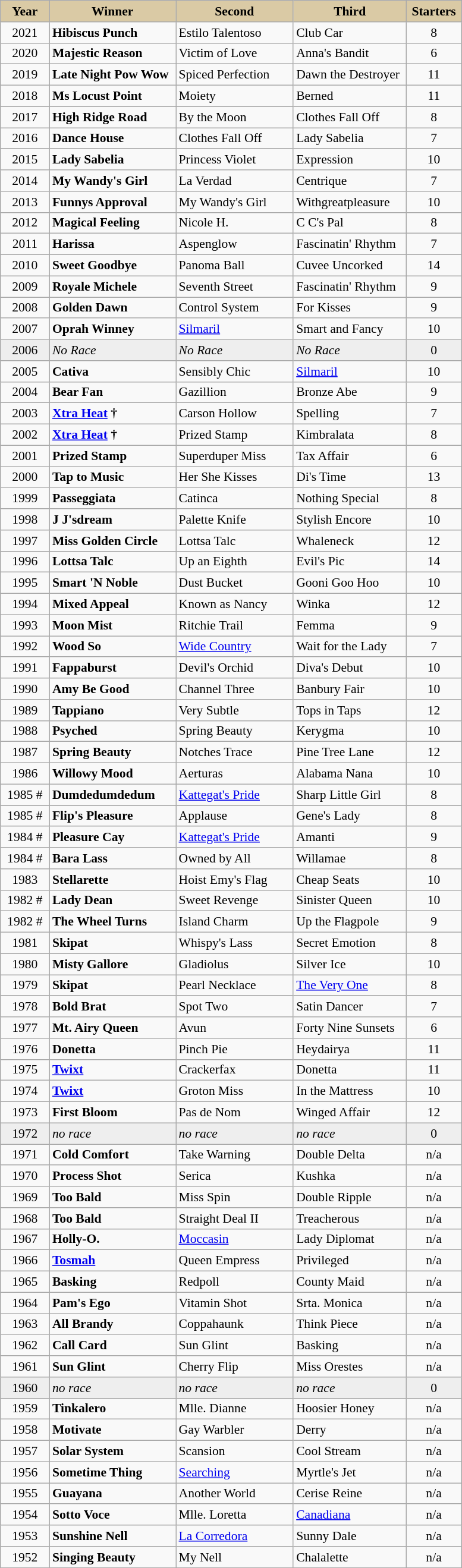<table class = "wikitable sortable" | border="1" cellpadding="0" style="border-collapse: collapse; font-size:90%">
<tr bgcolor="#DACAA5" align="center">
<td width="48px"><strong>Year</strong> <br></td>
<td width="135px"><strong>Winner</strong> <br></td>
<td width="125px"><strong>Second</strong> <br></td>
<td width="120px"><strong>Third</strong> <br></td>
<td width="55px"><strong>Starters</strong></td>
</tr>
<tr>
<td align=center>2021</td>
<td><strong>Hibiscus Punch</strong></td>
<td>Estilo Talentoso</td>
<td>Club Car</td>
<td align=center>8</td>
</tr>
<tr>
<td align=center>2020</td>
<td><strong>Majestic Reason</strong></td>
<td>Victim of Love</td>
<td>Anna's Bandit</td>
<td align=center>6</td>
</tr>
<tr>
<td align=center>2019</td>
<td><strong>Late Night Pow Wow</strong></td>
<td>Spiced Perfection</td>
<td>Dawn the Destroyer</td>
<td align=center>11</td>
</tr>
<tr>
<td align=center>2018</td>
<td><strong>Ms Locust Point</strong></td>
<td>Moiety</td>
<td>Berned</td>
<td align=center>11</td>
</tr>
<tr>
<td align=center>2017</td>
<td><strong>High Ridge Road</strong></td>
<td>By the Moon</td>
<td>Clothes Fall Off</td>
<td align=center>8</td>
</tr>
<tr>
<td align=center>2016</td>
<td><strong>Dance House</strong></td>
<td>Clothes Fall Off</td>
<td>Lady Sabelia</td>
<td align=center>7</td>
</tr>
<tr>
<td align=center>2015</td>
<td><strong>Lady Sabelia</strong></td>
<td>Princess Violet</td>
<td>Expression</td>
<td align=center>10</td>
</tr>
<tr>
<td align=center>2014</td>
<td><strong>My Wandy's Girl</strong></td>
<td>La Verdad</td>
<td>Centrique</td>
<td align=center>7</td>
</tr>
<tr>
<td align=center>2013</td>
<td><strong>Funnys Approval</strong></td>
<td>My Wandy's Girl</td>
<td>Withgreatpleasure</td>
<td align=center>10</td>
</tr>
<tr>
<td align=center>2012</td>
<td><strong>Magical Feeling</strong></td>
<td>Nicole H.</td>
<td>C C's Pal</td>
<td align=center>8</td>
</tr>
<tr>
<td align=center>2011</td>
<td><strong>Harissa</strong></td>
<td>Aspenglow</td>
<td>Fascinatin' Rhythm</td>
<td align=center>7</td>
</tr>
<tr>
<td align=center>2010</td>
<td><strong>Sweet Goodbye</strong></td>
<td>Panoma Ball</td>
<td>Cuvee Uncorked</td>
<td align=center>14</td>
</tr>
<tr>
<td align=center>2009</td>
<td><strong>Royale Michele</strong></td>
<td>Seventh Street</td>
<td>Fascinatin' Rhythm</td>
<td align=center>9</td>
</tr>
<tr>
<td align=center>2008</td>
<td><strong>Golden Dawn</strong></td>
<td>Control System</td>
<td>For Kisses</td>
<td align=center>9</td>
</tr>
<tr>
<td align=center>2007</td>
<td><strong>Oprah Winney</strong></td>
<td><a href='#'>Silmaril</a></td>
<td>Smart and Fancy</td>
<td align=center>10</td>
</tr>
<tr bgcolor="#eeeeee">
<td align=center>2006</td>
<td><em>No Race</em></td>
<td><em>No Race</em></td>
<td><em>No Race</em></td>
<td align=center>0</td>
</tr>
<tr>
<td align=center>2005</td>
<td><strong>Cativa</strong></td>
<td>Sensibly Chic</td>
<td><a href='#'>Silmaril</a></td>
<td align=center>10</td>
</tr>
<tr>
<td align=center>2004</td>
<td><strong>Bear Fan</strong></td>
<td>Gazillion</td>
<td>Bronze Abe</td>
<td align=center>9</td>
</tr>
<tr>
<td align=center>2003</td>
<td><strong><a href='#'>Xtra Heat</a></strong>  <strong>†</strong></td>
<td>Carson Hollow</td>
<td>Spelling</td>
<td align=center>7</td>
</tr>
<tr>
<td align=center>2002</td>
<td><strong><a href='#'>Xtra Heat</a></strong>  <strong>†</strong></td>
<td>Prized Stamp</td>
<td>Kimbralata</td>
<td align=center>8</td>
</tr>
<tr>
<td align=center>2001</td>
<td><strong>Prized Stamp</strong></td>
<td>Superduper Miss</td>
<td>Tax Affair</td>
<td align=center>6</td>
</tr>
<tr>
<td align=center>2000</td>
<td><strong>Tap to Music</strong></td>
<td>Her She Kisses</td>
<td>Di's Time</td>
<td align=center>13</td>
</tr>
<tr>
<td align=center>1999</td>
<td><strong>Passeggiata</strong></td>
<td>Catinca</td>
<td>Nothing Special</td>
<td align=center>8</td>
</tr>
<tr>
<td align=center>1998</td>
<td><strong>J J'sdream</strong></td>
<td>Palette Knife</td>
<td>Stylish Encore</td>
<td align=center>10</td>
</tr>
<tr>
<td align=center>1997</td>
<td><strong>Miss Golden Circle</strong></td>
<td>Lottsa Talc</td>
<td>Whaleneck</td>
<td align=center>12</td>
</tr>
<tr>
<td align=center>1996</td>
<td><strong>Lottsa Talc</strong></td>
<td>Up an Eighth</td>
<td>Evil's Pic</td>
<td align=center>14</td>
</tr>
<tr>
<td align=center>1995</td>
<td><strong>Smart 'N Noble</strong></td>
<td>Dust Bucket</td>
<td>Gooni Goo Hoo</td>
<td align=center>10</td>
</tr>
<tr>
<td align=center>1994</td>
<td><strong>Mixed Appeal</strong></td>
<td>Known as Nancy</td>
<td>Winka</td>
<td align=center>12</td>
</tr>
<tr>
<td align=center>1993</td>
<td><strong>Moon Mist</strong></td>
<td>Ritchie Trail</td>
<td>Femma</td>
<td align=center>9</td>
</tr>
<tr>
<td align=center>1992</td>
<td><strong>Wood So</strong></td>
<td><a href='#'>Wide Country</a></td>
<td>Wait for the Lady</td>
<td align=center>7</td>
</tr>
<tr>
<td align=center>1991</td>
<td><strong>Fappaburst</strong></td>
<td>Devil's Orchid</td>
<td>Diva's Debut</td>
<td align=center>10</td>
</tr>
<tr>
<td align=center>1990</td>
<td><strong>Amy Be Good</strong></td>
<td>Channel Three</td>
<td>Banbury Fair</td>
<td align=center>10</td>
</tr>
<tr>
<td align=center>1989</td>
<td><strong>Tappiano</strong></td>
<td>Very Subtle</td>
<td>Tops in Taps</td>
<td align=center>12</td>
</tr>
<tr>
<td align=center>1988</td>
<td><strong>Psyched</strong></td>
<td>Spring Beauty</td>
<td>Kerygma</td>
<td align=center>10</td>
</tr>
<tr>
<td align=center>1987</td>
<td><strong>Spring Beauty</strong></td>
<td>Notches Trace</td>
<td>Pine Tree Lane</td>
<td align=center>12</td>
</tr>
<tr>
<td align=center>1986</td>
<td><strong>Willowy Mood</strong></td>
<td>Aerturas</td>
<td>Alabama Nana</td>
<td align=center>10</td>
</tr>
<tr>
<td align=center>1985 #</td>
<td><strong>Dumdedumdedum</strong></td>
<td><a href='#'>Kattegat's Pride</a></td>
<td>Sharp Little Girl</td>
<td align=center>8</td>
</tr>
<tr>
<td align=center>1985 #</td>
<td><strong>Flip's Pleasure</strong></td>
<td>Applause</td>
<td>Gene's Lady</td>
<td align=center>8</td>
</tr>
<tr>
<td align=center>1984 #</td>
<td><strong>Pleasure Cay</strong></td>
<td><a href='#'>Kattegat's Pride</a></td>
<td>Amanti</td>
<td align=center>9</td>
</tr>
<tr>
<td align=center>1984 #</td>
<td><strong>Bara Lass</strong></td>
<td>Owned by All</td>
<td>Willamae</td>
<td align=center>8</td>
</tr>
<tr>
<td align=center>1983</td>
<td><strong>Stellarette</strong></td>
<td>Hoist Emy's Flag</td>
<td>Cheap Seats</td>
<td align=center>10</td>
</tr>
<tr>
<td align=center>1982 #</td>
<td><strong>Lady Dean</strong></td>
<td>Sweet Revenge</td>
<td>Sinister Queen</td>
<td align=center>10</td>
</tr>
<tr>
<td align=center>1982 #</td>
<td><strong>The Wheel Turns</strong></td>
<td>Island Charm</td>
<td>Up the Flagpole</td>
<td align=center>9</td>
</tr>
<tr>
<td align=center>1981</td>
<td><strong>Skipat</strong></td>
<td>Whispy's Lass</td>
<td>Secret Emotion</td>
<td align=center>8</td>
</tr>
<tr>
<td align=center>1980</td>
<td><strong>Misty Gallore</strong></td>
<td>Gladiolus</td>
<td>Silver Ice</td>
<td align=center>10</td>
</tr>
<tr>
<td align=center>1979</td>
<td><strong>Skipat</strong></td>
<td>Pearl Necklace</td>
<td><a href='#'>The Very One</a></td>
<td align=center>8</td>
</tr>
<tr>
<td align=center>1978</td>
<td><strong>Bold Brat</strong></td>
<td>Spot Two</td>
<td>Satin Dancer</td>
<td align=center>7</td>
</tr>
<tr>
<td align=center>1977</td>
<td><strong>Mt. Airy Queen</strong></td>
<td>Avun</td>
<td>Forty Nine Sunsets</td>
<td align=center>6</td>
</tr>
<tr>
<td align=center>1976</td>
<td><strong>Donetta</strong></td>
<td>Pinch Pie</td>
<td>Heydairya</td>
<td align=center>11</td>
</tr>
<tr>
<td align=center>1975</td>
<td><strong><a href='#'>Twixt</a></strong></td>
<td>Crackerfax</td>
<td>Donetta</td>
<td align=center>11</td>
</tr>
<tr>
<td align=center>1974</td>
<td><strong><a href='#'>Twixt</a></strong></td>
<td>Groton Miss</td>
<td>In the Mattress</td>
<td align=center>10</td>
</tr>
<tr>
<td align=center>1973</td>
<td><strong>First Bloom</strong></td>
<td>Pas de Nom</td>
<td>Winged Affair</td>
<td align=center>12</td>
</tr>
<tr bgcolor="#eeeeee">
<td align=center>1972</td>
<td><em>no race</em></td>
<td><em>no race</em></td>
<td><em>no race</em></td>
<td align=center>0</td>
</tr>
<tr>
<td align=center>1971</td>
<td><strong>Cold Comfort</strong></td>
<td>Take Warning</td>
<td>Double Delta</td>
<td align=center>n/a</td>
</tr>
<tr>
<td align=center>1970</td>
<td><strong>Process Shot</strong></td>
<td>Serica</td>
<td>Kushka</td>
<td align=center>n/a</td>
</tr>
<tr>
<td align=center>1969</td>
<td><strong>Too Bald</strong></td>
<td>Miss Spin</td>
<td>Double Ripple</td>
<td align=center>n/a</td>
</tr>
<tr>
<td align=center>1968</td>
<td><strong>Too Bald</strong></td>
<td>Straight Deal II</td>
<td>Treacherous</td>
<td align=center>n/a</td>
</tr>
<tr>
<td align=center>1967</td>
<td><strong>Holly-O.</strong></td>
<td><a href='#'>Moccasin</a></td>
<td>Lady Diplomat</td>
<td align=center>n/a</td>
</tr>
<tr>
<td align=center>1966</td>
<td><strong><a href='#'>Tosmah</a></strong></td>
<td>Queen Empress</td>
<td>Privileged</td>
<td align=center>n/a</td>
</tr>
<tr>
<td align=center>1965</td>
<td><strong>Basking</strong></td>
<td>Redpoll</td>
<td>County Maid</td>
<td align=center>n/a</td>
</tr>
<tr>
<td align=center>1964</td>
<td><strong>Pam's Ego</strong></td>
<td>Vitamin Shot</td>
<td>Srta. Monica</td>
<td align=center>n/a</td>
</tr>
<tr>
<td align=center>1963</td>
<td><strong>All Brandy</strong></td>
<td>Coppahaunk</td>
<td>Think Piece</td>
<td align=center>n/a</td>
</tr>
<tr>
<td align=center>1962</td>
<td><strong>Call Card</strong></td>
<td>Sun Glint</td>
<td>Basking</td>
<td align=center>n/a</td>
</tr>
<tr>
<td align=center>1961</td>
<td><strong>Sun Glint</strong></td>
<td>Cherry Flip</td>
<td>Miss Orestes</td>
<td align=center>n/a</td>
</tr>
<tr bgcolor="#eeeeee">
<td align=center>1960</td>
<td><em>no race</em></td>
<td><em>no race</em></td>
<td><em>no race</em></td>
<td align=center>0</td>
</tr>
<tr>
<td align=center>1959</td>
<td><strong>Tinkalero</strong></td>
<td>Mlle. Dianne</td>
<td>Hoosier Honey</td>
<td align=center>n/a</td>
</tr>
<tr>
<td align=center>1958</td>
<td><strong>Motivate</strong></td>
<td>Gay Warbler</td>
<td>Derry</td>
<td align=center>n/a</td>
</tr>
<tr>
<td align=center>1957</td>
<td><strong>Solar System</strong></td>
<td>Scansion</td>
<td>Cool Stream</td>
<td align=center>n/a</td>
</tr>
<tr>
<td align=center>1956</td>
<td><strong>Sometime Thing</strong></td>
<td><a href='#'>Searching</a></td>
<td>Myrtle's Jet</td>
<td align=center>n/a</td>
</tr>
<tr>
<td align=center>1955</td>
<td><strong>Guayana</strong></td>
<td>Another World</td>
<td>Cerise Reine</td>
<td align=center>n/a</td>
</tr>
<tr>
<td align=center>1954</td>
<td><strong>Sotto Voce</strong></td>
<td>Mlle. Loretta</td>
<td><a href='#'>Canadiana</a></td>
<td align=center>n/a</td>
</tr>
<tr>
<td align=center>1953</td>
<td><strong>Sunshine Nell</strong></td>
<td><a href='#'>La Corredora</a></td>
<td>Sunny Dale</td>
<td align=center>n/a</td>
</tr>
<tr>
<td align=center>1952</td>
<td><strong>Singing Beauty</strong></td>
<td>My Nell</td>
<td>Chalalette</td>
<td align=center>n/a</td>
</tr>
<tr>
</tr>
</table>
